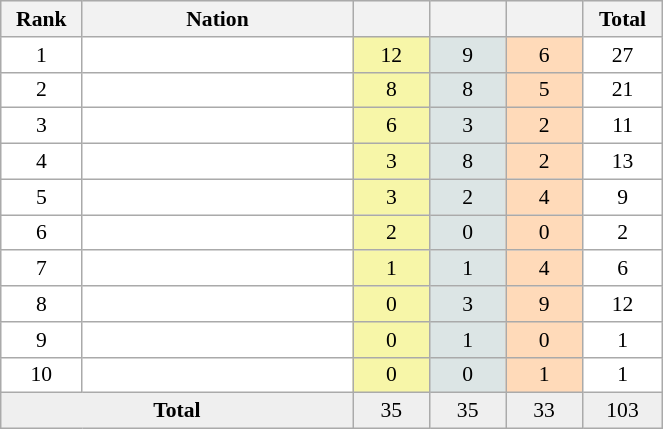<table class=wikitable width=35% cellspacing="1" cellpadding="3" style="border:1px solid #AAAAAA;font-size:90%">
<tr bgcolor="#EFEFEF">
<th width=50>Rank</th>
<th width=200>Nation</th>
<th width=50></th>
<th width=50></th>
<th width=50></th>
<th width=50>Total</th>
</tr>
<tr align="center" valign="top" bgcolor="#FFFFFF">
<td rowspan="1" valign="center">1</td>
<td align="left"></td>
<td style="background:#F7F6A8;">12</td>
<td style="background:#DCE5E5;">9</td>
<td style="background:#FFDAB9;">6</td>
<td>27</td>
</tr>
<tr align="center" valign="top" bgcolor="#FFFFFF">
<td rowspan="1" valign="center">2</td>
<td align="left"></td>
<td style="background:#F7F6A8;">8</td>
<td style="background:#DCE5E5;">8</td>
<td style="background:#FFDAB9;">5</td>
<td>21</td>
</tr>
<tr align="center" valign="top" bgcolor="#FFFFFF">
<td rowspan="1" valign="center">3</td>
<td align="left"></td>
<td style="background:#F7F6A8;">6</td>
<td style="background:#DCE5E5;">3</td>
<td style="background:#FFDAB9;">2</td>
<td>11</td>
</tr>
<tr align="center" valign="top" bgcolor="#FFFFFF">
<td rowspan="1" valign="center">4</td>
<td align="left"></td>
<td style="background:#F7F6A8;">3</td>
<td style="background:#DCE5E5;">8</td>
<td style="background:#FFDAB9;">2</td>
<td>13</td>
</tr>
<tr align="center" valign="top" bgcolor="#FFFFFF">
<td rowspan="1" valign="center">5</td>
<td align="left"></td>
<td style="background:#F7F6A8;">3</td>
<td style="background:#DCE5E5;">2</td>
<td style="background:#FFDAB9;">4</td>
<td>9</td>
</tr>
<tr align="center" valign="top" bgcolor="#FFFFFF">
<td rowspan="1" valign="center">6</td>
<td align="left"></td>
<td style="background:#F7F6A8;">2</td>
<td style="background:#DCE5E5;">0</td>
<td style="background:#FFDAB9;">0</td>
<td>2</td>
</tr>
<tr align="center" valign="top" bgcolor="#FFFFFF">
<td rowspan="1" valign="center">7</td>
<td align="left"></td>
<td style="background:#F7F6A8;">1</td>
<td style="background:#DCE5E5;">1</td>
<td style="background:#FFDAB9;">4</td>
<td>6</td>
</tr>
<tr align="center" valign="top" bgcolor="#FFFFFF">
<td rowspan="1" valign="center">8</td>
<td align="left"></td>
<td style="background:#F7F6A8;">0</td>
<td style="background:#DCE5E5;">3</td>
<td style="background:#FFDAB9;">9</td>
<td>12</td>
</tr>
<tr align="center" valign="top" bgcolor="#FFFFFF">
<td rowspan="1" valign="center">9</td>
<td align="left"></td>
<td style="background:#F7F6A8;">0</td>
<td style="background:#DCE5E5;">1</td>
<td style="background:#FFDAB9;">0</td>
<td>1</td>
</tr>
<tr align="center" valign="top" bgcolor="#FFFFFF">
<td rowspan="1" valign="center">10</td>
<td align="left"></td>
<td style="background:#F7F6A8;">0</td>
<td style="background:#DCE5E5;">0</td>
<td style="background:#FFDAB9;">1</td>
<td>1</td>
</tr>
<tr align="center" valign="top" bgcolor="#EFEFEF">
<td colspan="2" rowspan="1" valign="center"><strong>Total</strong></td>
<td>35</td>
<td>35</td>
<td>33</td>
<td>103</td>
</tr>
</table>
